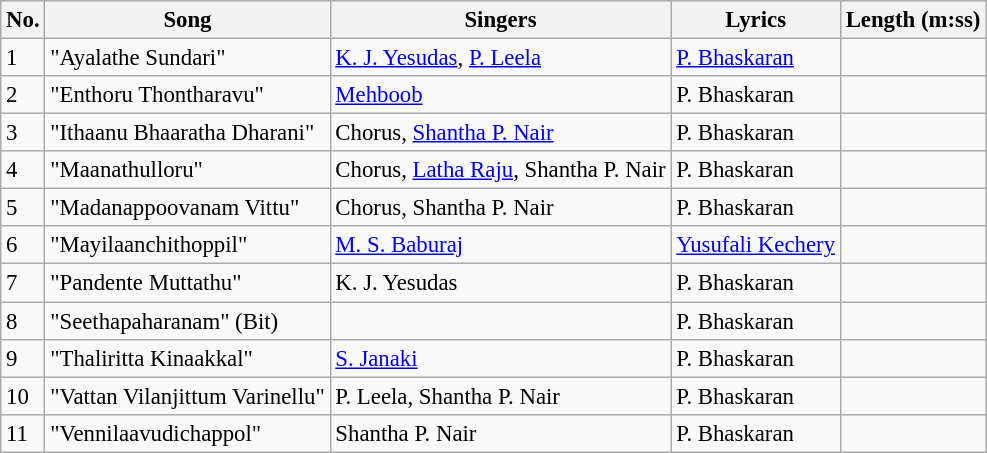<table class="wikitable" style="font-size:95%;">
<tr>
<th>No.</th>
<th>Song</th>
<th>Singers</th>
<th>Lyrics</th>
<th>Length (m:ss)</th>
</tr>
<tr>
<td>1</td>
<td>"Ayalathe Sundari"</td>
<td><a href='#'>K. J. Yesudas</a>, <a href='#'>P. Leela</a></td>
<td><a href='#'>P. Bhaskaran</a></td>
<td></td>
</tr>
<tr>
<td>2</td>
<td>"Enthoru Thontharavu"</td>
<td><a href='#'>Mehboob</a></td>
<td>P. Bhaskaran</td>
<td></td>
</tr>
<tr>
<td>3</td>
<td>"Ithaanu Bhaaratha Dharani"</td>
<td>Chorus, <a href='#'>Shantha P. Nair</a></td>
<td>P. Bhaskaran</td>
<td></td>
</tr>
<tr>
<td>4</td>
<td>"Maanathulloru"</td>
<td>Chorus, <a href='#'>Latha Raju</a>, Shantha P. Nair</td>
<td>P. Bhaskaran</td>
<td></td>
</tr>
<tr>
<td>5</td>
<td>"Madanappoovanam Vittu"</td>
<td>Chorus, Shantha P. Nair</td>
<td>P. Bhaskaran</td>
<td></td>
</tr>
<tr>
<td>6</td>
<td>"Mayilaanchithoppil"</td>
<td><a href='#'>M. S. Baburaj</a></td>
<td><a href='#'>Yusufali Kechery</a></td>
<td></td>
</tr>
<tr>
<td>7</td>
<td>"Pandente Muttathu"</td>
<td>K. J. Yesudas</td>
<td>P. Bhaskaran</td>
<td></td>
</tr>
<tr>
<td>8</td>
<td>"Seethapaharanam" (Bit)</td>
<td></td>
<td>P. Bhaskaran</td>
<td></td>
</tr>
<tr>
<td>9</td>
<td>"Thaliritta Kinaakkal"</td>
<td><a href='#'>S. Janaki</a></td>
<td>P. Bhaskaran</td>
<td></td>
</tr>
<tr>
<td>10</td>
<td>"Vattan Vilanjittum Varinellu"</td>
<td>P. Leela, Shantha P. Nair</td>
<td>P. Bhaskaran</td>
<td></td>
</tr>
<tr>
<td>11</td>
<td>"Vennilaavudichappol"</td>
<td>Shantha P. Nair</td>
<td>P. Bhaskaran</td>
<td></td>
</tr>
</table>
